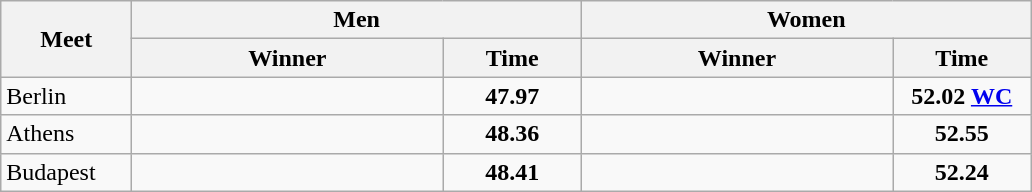<table class="wikitable">
<tr>
<th width=80 rowspan=2>Meet</th>
<th colspan=2>Men</th>
<th colspan=2>Women</th>
</tr>
<tr>
<th width=200>Winner</th>
<th width=85>Time</th>
<th width=200>Winner</th>
<th width=85>Time</th>
</tr>
<tr>
<td>Berlin</td>
<td></td>
<td align=center><strong>47.97</strong></td>
<td></td>
<td align=center><strong>52.02 <a href='#'>WC</a></strong></td>
</tr>
<tr>
<td>Athens</td>
<td></td>
<td align=center><strong>48.36</strong></td>
<td></td>
<td align=center><strong>52.55</strong></td>
</tr>
<tr>
<td>Budapest</td>
<td></td>
<td align=center><strong>48.41</strong></td>
<td></td>
<td align=center><strong>52.24</strong></td>
</tr>
</table>
